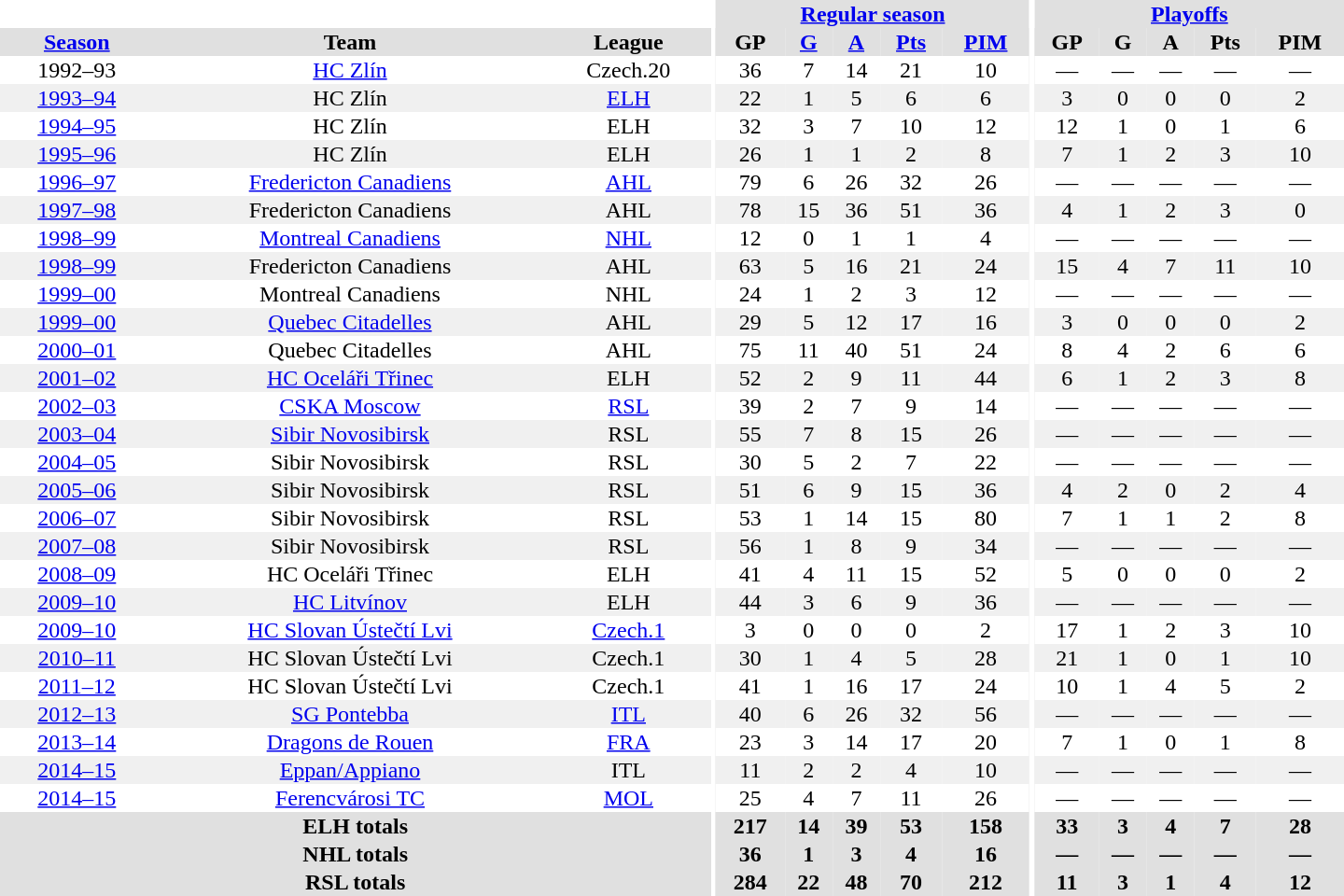<table border="0" cellpadding="1" cellspacing="0" style="text-align:center; width:60em">
<tr bgcolor="#e0e0e0">
<th colspan="3" bgcolor="#ffffff"></th>
<th rowspan="99" bgcolor="#ffffff"></th>
<th colspan="5"><a href='#'>Regular season</a></th>
<th rowspan="99" bgcolor="#ffffff"></th>
<th colspan="5"><a href='#'>Playoffs</a></th>
</tr>
<tr bgcolor="#e0e0e0">
<th><a href='#'>Season</a></th>
<th>Team</th>
<th>League</th>
<th>GP</th>
<th><a href='#'>G</a></th>
<th><a href='#'>A</a></th>
<th><a href='#'>Pts</a></th>
<th><a href='#'>PIM</a></th>
<th>GP</th>
<th>G</th>
<th>A</th>
<th>Pts</th>
<th>PIM</th>
</tr>
<tr>
<td>1992–93</td>
<td><a href='#'>HC Zlín</a></td>
<td>Czech.20</td>
<td>36</td>
<td>7</td>
<td>14</td>
<td>21</td>
<td>10</td>
<td>—</td>
<td>—</td>
<td>—</td>
<td>—</td>
<td>—</td>
</tr>
<tr bgcolor="#f0f0f0">
<td><a href='#'>1993–94</a></td>
<td>HC Zlín</td>
<td><a href='#'>ELH</a></td>
<td>22</td>
<td>1</td>
<td>5</td>
<td>6</td>
<td>6</td>
<td>3</td>
<td>0</td>
<td>0</td>
<td>0</td>
<td>2</td>
</tr>
<tr>
<td><a href='#'>1994–95</a></td>
<td>HC Zlín</td>
<td>ELH</td>
<td>32</td>
<td>3</td>
<td>7</td>
<td>10</td>
<td>12</td>
<td>12</td>
<td>1</td>
<td>0</td>
<td>1</td>
<td>6</td>
</tr>
<tr bgcolor="#f0f0f0">
<td><a href='#'>1995–96</a></td>
<td>HC Zlín</td>
<td>ELH</td>
<td>26</td>
<td>1</td>
<td>1</td>
<td>2</td>
<td>8</td>
<td>7</td>
<td>1</td>
<td>2</td>
<td>3</td>
<td>10</td>
</tr>
<tr>
<td><a href='#'>1996–97</a></td>
<td><a href='#'>Fredericton Canadiens</a></td>
<td><a href='#'>AHL</a></td>
<td>79</td>
<td>6</td>
<td>26</td>
<td>32</td>
<td>26</td>
<td>—</td>
<td>—</td>
<td>—</td>
<td>—</td>
<td>—</td>
</tr>
<tr bgcolor="#f0f0f0">
<td><a href='#'>1997–98</a></td>
<td>Fredericton Canadiens</td>
<td>AHL</td>
<td>78</td>
<td>15</td>
<td>36</td>
<td>51</td>
<td>36</td>
<td>4</td>
<td>1</td>
<td>2</td>
<td>3</td>
<td>0</td>
</tr>
<tr>
<td><a href='#'>1998–99</a></td>
<td><a href='#'>Montreal Canadiens</a></td>
<td><a href='#'>NHL</a></td>
<td>12</td>
<td>0</td>
<td>1</td>
<td>1</td>
<td>4</td>
<td>—</td>
<td>—</td>
<td>—</td>
<td>—</td>
<td>—</td>
</tr>
<tr bgcolor="#f0f0f0">
<td><a href='#'>1998–99</a></td>
<td>Fredericton Canadiens</td>
<td>AHL</td>
<td>63</td>
<td>5</td>
<td>16</td>
<td>21</td>
<td>24</td>
<td>15</td>
<td>4</td>
<td>7</td>
<td>11</td>
<td>10</td>
</tr>
<tr>
<td><a href='#'>1999–00</a></td>
<td>Montreal Canadiens</td>
<td>NHL</td>
<td>24</td>
<td>1</td>
<td>2</td>
<td>3</td>
<td>12</td>
<td>—</td>
<td>—</td>
<td>—</td>
<td>—</td>
<td>—</td>
</tr>
<tr bgcolor="#f0f0f0">
<td><a href='#'>1999–00</a></td>
<td><a href='#'>Quebec Citadelles</a></td>
<td>AHL</td>
<td>29</td>
<td>5</td>
<td>12</td>
<td>17</td>
<td>16</td>
<td>3</td>
<td>0</td>
<td>0</td>
<td>0</td>
<td>2</td>
</tr>
<tr>
<td><a href='#'>2000–01</a></td>
<td>Quebec Citadelles</td>
<td>AHL</td>
<td>75</td>
<td>11</td>
<td>40</td>
<td>51</td>
<td>24</td>
<td>8</td>
<td>4</td>
<td>2</td>
<td>6</td>
<td>6</td>
</tr>
<tr bgcolor="#f0f0f0">
<td><a href='#'>2001–02</a></td>
<td><a href='#'>HC Oceláři Třinec</a></td>
<td>ELH</td>
<td>52</td>
<td>2</td>
<td>9</td>
<td>11</td>
<td>44</td>
<td>6</td>
<td>1</td>
<td>2</td>
<td>3</td>
<td>8</td>
</tr>
<tr>
<td><a href='#'>2002–03</a></td>
<td><a href='#'>CSKA Moscow</a></td>
<td><a href='#'>RSL</a></td>
<td>39</td>
<td>2</td>
<td>7</td>
<td>9</td>
<td>14</td>
<td>—</td>
<td>—</td>
<td>—</td>
<td>—</td>
<td>—</td>
</tr>
<tr bgcolor="#f0f0f0">
<td><a href='#'>2003–04</a></td>
<td><a href='#'>Sibir Novosibirsk</a></td>
<td>RSL</td>
<td>55</td>
<td>7</td>
<td>8</td>
<td>15</td>
<td>26</td>
<td>—</td>
<td>—</td>
<td>—</td>
<td>—</td>
<td>—</td>
</tr>
<tr>
<td><a href='#'>2004–05</a></td>
<td>Sibir Novosibirsk</td>
<td>RSL</td>
<td>30</td>
<td>5</td>
<td>2</td>
<td>7</td>
<td>22</td>
<td>—</td>
<td>—</td>
<td>—</td>
<td>—</td>
<td>—</td>
</tr>
<tr bgcolor="#f0f0f0">
<td><a href='#'>2005–06</a></td>
<td>Sibir Novosibirsk</td>
<td>RSL</td>
<td>51</td>
<td>6</td>
<td>9</td>
<td>15</td>
<td>36</td>
<td>4</td>
<td>2</td>
<td>0</td>
<td>2</td>
<td>4</td>
</tr>
<tr>
<td><a href='#'>2006–07</a></td>
<td>Sibir Novosibirsk</td>
<td>RSL</td>
<td>53</td>
<td>1</td>
<td>14</td>
<td>15</td>
<td>80</td>
<td>7</td>
<td>1</td>
<td>1</td>
<td>2</td>
<td>8</td>
</tr>
<tr bgcolor="#f0f0f0">
<td><a href='#'>2007–08</a></td>
<td>Sibir Novosibirsk</td>
<td>RSL</td>
<td>56</td>
<td>1</td>
<td>8</td>
<td>9</td>
<td>34</td>
<td>—</td>
<td>—</td>
<td>—</td>
<td>—</td>
<td>—</td>
</tr>
<tr>
<td><a href='#'>2008–09</a></td>
<td>HC Oceláři Třinec</td>
<td>ELH</td>
<td>41</td>
<td>4</td>
<td>11</td>
<td>15</td>
<td>52</td>
<td>5</td>
<td>0</td>
<td>0</td>
<td>0</td>
<td>2</td>
</tr>
<tr bgcolor="#f0f0f0">
<td><a href='#'>2009–10</a></td>
<td><a href='#'>HC Litvínov</a></td>
<td>ELH</td>
<td>44</td>
<td>3</td>
<td>6</td>
<td>9</td>
<td>36</td>
<td>—</td>
<td>—</td>
<td>—</td>
<td>—</td>
<td>—</td>
</tr>
<tr>
<td><a href='#'>2009–10</a></td>
<td><a href='#'>HC Slovan Ústečtí Lvi</a></td>
<td><a href='#'>Czech.1</a></td>
<td>3</td>
<td>0</td>
<td>0</td>
<td>0</td>
<td>2</td>
<td>17</td>
<td>1</td>
<td>2</td>
<td>3</td>
<td>10</td>
</tr>
<tr bgcolor="#f0f0f0">
<td><a href='#'>2010–11</a></td>
<td>HC Slovan Ústečtí Lvi</td>
<td>Czech.1</td>
<td>30</td>
<td>1</td>
<td>4</td>
<td>5</td>
<td>28</td>
<td>21</td>
<td>1</td>
<td>0</td>
<td>1</td>
<td>10</td>
</tr>
<tr>
<td><a href='#'>2011–12</a></td>
<td>HC Slovan Ústečtí Lvi</td>
<td>Czech.1</td>
<td>41</td>
<td>1</td>
<td>16</td>
<td>17</td>
<td>24</td>
<td>10</td>
<td>1</td>
<td>4</td>
<td>5</td>
<td>2</td>
</tr>
<tr bgcolor="#f0f0f0">
<td><a href='#'>2012–13</a></td>
<td><a href='#'>SG Pontebba</a></td>
<td><a href='#'>ITL</a></td>
<td>40</td>
<td>6</td>
<td>26</td>
<td>32</td>
<td>56</td>
<td>—</td>
<td>—</td>
<td>—</td>
<td>—</td>
<td>—</td>
</tr>
<tr>
<td><a href='#'>2013–14</a></td>
<td><a href='#'>Dragons de Rouen</a></td>
<td><a href='#'>FRA</a></td>
<td>23</td>
<td>3</td>
<td>14</td>
<td>17</td>
<td>20</td>
<td>7</td>
<td>1</td>
<td>0</td>
<td>1</td>
<td>8</td>
</tr>
<tr bgcolor="#f0f0f0">
<td><a href='#'>2014–15</a></td>
<td><a href='#'>Eppan/Appiano</a></td>
<td>ITL</td>
<td>11</td>
<td>2</td>
<td>2</td>
<td>4</td>
<td>10</td>
<td>—</td>
<td>—</td>
<td>—</td>
<td>—</td>
<td>—</td>
</tr>
<tr>
<td><a href='#'>2014–15</a></td>
<td><a href='#'>Ferencvárosi TC</a></td>
<td><a href='#'>MOL</a></td>
<td>25</td>
<td>4</td>
<td>7</td>
<td>11</td>
<td>26</td>
<td>—</td>
<td>—</td>
<td>—</td>
<td>—</td>
<td>—</td>
</tr>
<tr bgcolor="#e0e0e0">
<th colspan="3">ELH totals</th>
<th>217</th>
<th>14</th>
<th>39</th>
<th>53</th>
<th>158</th>
<th>33</th>
<th>3</th>
<th>4</th>
<th>7</th>
<th>28</th>
</tr>
<tr bgcolor="#e0e0e0">
<th colspan="3">NHL totals</th>
<th>36</th>
<th>1</th>
<th>3</th>
<th>4</th>
<th>16</th>
<th>—</th>
<th>—</th>
<th>—</th>
<th>—</th>
<th>—</th>
</tr>
<tr bgcolor="#e0e0e0">
<th colspan="3">RSL totals</th>
<th>284</th>
<th>22</th>
<th>48</th>
<th>70</th>
<th>212</th>
<th>11</th>
<th>3</th>
<th>1</th>
<th>4</th>
<th>12</th>
</tr>
</table>
